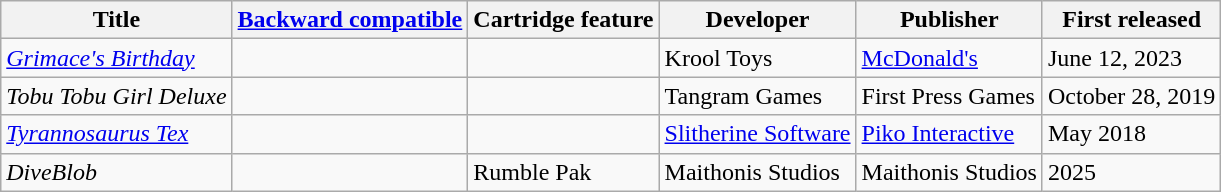<table class="wikitable sortable">
<tr>
<th>Title</th>
<th><a href='#'>Backward compatible</a></th>
<th>Cartridge feature</th>
<th>Developer</th>
<th>Publisher</th>
<th>First released</th>
</tr>
<tr>
<td><em><a href='#'>Grimace's Birthday</a></em></td>
<td></td>
<td></td>
<td>Krool Toys</td>
<td><a href='#'>McDonald's</a></td>
<td>June 12, 2023</td>
</tr>
<tr>
<td><em>Tobu Tobu Girl Deluxe</em></td>
<td></td>
<td></td>
<td>Tangram Games</td>
<td>First Press Games</td>
<td>October 28, 2019</td>
</tr>
<tr>
<td><em><a href='#'>Tyrannosaurus Tex</a></em></td>
<td></td>
<td></td>
<td><a href='#'>Slitherine Software</a></td>
<td><a href='#'>Piko Interactive</a></td>
<td>May 2018</td>
</tr>
<tr>
<td><em>DiveBlob</em></td>
<td></td>
<td>Rumble Pak</td>
<td>Maithonis Studios</td>
<td>Maithonis Studios</td>
<td>2025</td>
</tr>
</table>
